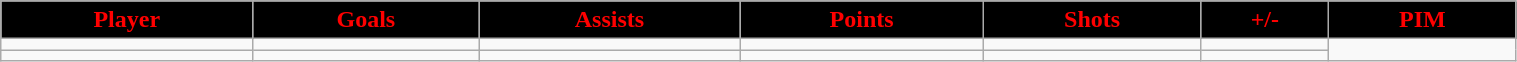<table class="wikitable" width="80%">
<tr align="center"  style="background:black;color:red;">
<td><strong>Player</strong></td>
<td><strong>Goals</strong></td>
<td><strong>Assists</strong></td>
<td><strong>Points</strong></td>
<td><strong>Shots</strong></td>
<td><strong>+/-</strong></td>
<td><strong>PIM</strong></td>
</tr>
<tr align="center" bgcolor="">
<td></td>
<td></td>
<td></td>
<td></td>
<td></td>
<td></td>
</tr>
<tr align="center" bgcolor="">
<td></td>
<td></td>
<td></td>
<td></td>
<td></td>
<td></td>
</tr>
</table>
